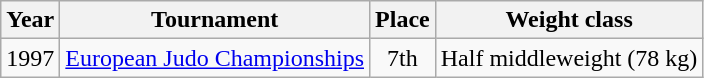<table class=wikitable>
<tr>
<th>Year</th>
<th>Tournament</th>
<th>Place</th>
<th>Weight class</th>
</tr>
<tr>
<td>1997</td>
<td><a href='#'>European Judo Championships</a></td>
<td align="center">7th</td>
<td>Half middleweight (78 kg)</td>
</tr>
</table>
